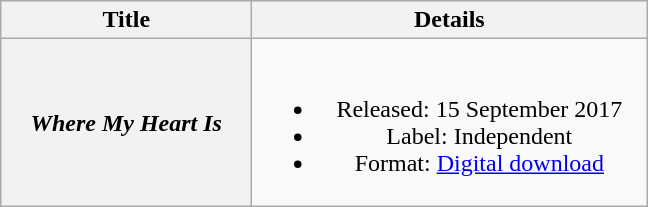<table class="wikitable plainrowheaders" style="text-align:center;">
<tr>
<th scope="col" style="width:10em;">Title</th>
<th scope="col" style="width:16em;">Details</th>
</tr>
<tr>
<th scope="row"><em>Where My Heart Is</em></th>
<td><br><ul><li>Released: 15 September 2017</li><li>Label: Independent</li><li>Format: <a href='#'>Digital download</a></li></ul></td>
</tr>
</table>
